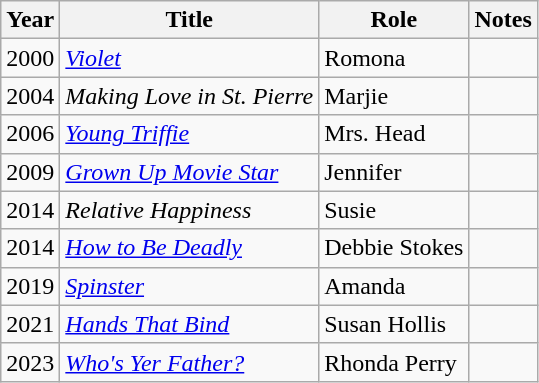<table class="wikitable sortable">
<tr>
<th>Year</th>
<th>Title</th>
<th>Role</th>
<th class="unsortable">Notes</th>
</tr>
<tr>
<td>2000</td>
<td><em><a href='#'>Violet</a></em></td>
<td>Romona</td>
<td></td>
</tr>
<tr>
<td>2004</td>
<td><em>Making Love in St. Pierre</em></td>
<td>Marjie</td>
<td></td>
</tr>
<tr>
<td>2006</td>
<td><em><a href='#'>Young Triffie</a></em></td>
<td>Mrs. Head</td>
<td></td>
</tr>
<tr>
<td>2009</td>
<td><em><a href='#'>Grown Up Movie Star</a></em></td>
<td>Jennifer</td>
<td></td>
</tr>
<tr>
<td>2014</td>
<td><em>Relative Happiness</em></td>
<td>Susie</td>
<td></td>
</tr>
<tr>
<td>2014</td>
<td><em><a href='#'>How to Be Deadly</a></em></td>
<td>Debbie Stokes</td>
<td></td>
</tr>
<tr>
<td>2019</td>
<td><em><a href='#'>Spinster</a></em></td>
<td>Amanda</td>
<td></td>
</tr>
<tr>
<td>2021</td>
<td><em><a href='#'>Hands That Bind</a></em></td>
<td>Susan Hollis</td>
<td></td>
</tr>
<tr>
<td>2023</td>
<td><em><a href='#'>Who's Yer Father?</a></em></td>
<td>Rhonda Perry</td>
<td></td>
</tr>
</table>
